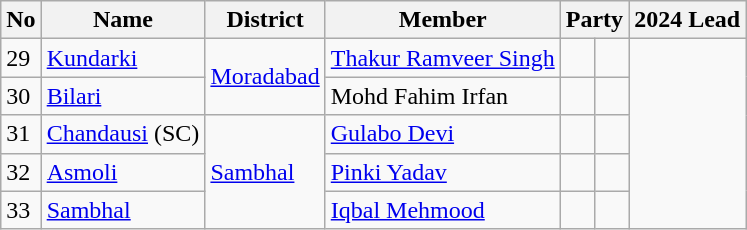<table class="wikitable sortable">
<tr>
<th>No</th>
<th>Name</th>
<th>District</th>
<th>Member</th>
<th colspan="2">Party</th>
<th colspan="2">2024 Lead</th>
</tr>
<tr>
<td>29</td>
<td><a href='#'>Kundarki</a></td>
<td rowspan="2"><a href='#'>Moradabad</a></td>
<td><a href='#'>Thakur Ramveer Singh</a></td>
<td></td>
<td></td>
</tr>
<tr>
<td>30</td>
<td><a href='#'>Bilari</a></td>
<td>Mohd Fahim Irfan</td>
<td></td>
<td></td>
</tr>
<tr>
<td>31</td>
<td><a href='#'>Chandausi</a> (SC)</td>
<td rowspan="3"><a href='#'>Sambhal</a></td>
<td><a href='#'>Gulabo Devi</a></td>
<td></td>
<td></td>
</tr>
<tr>
<td>32</td>
<td><a href='#'>Asmoli</a></td>
<td><a href='#'>Pinki Yadav</a></td>
<td></td>
<td></td>
</tr>
<tr>
<td>33</td>
<td><a href='#'>Sambhal</a></td>
<td><a href='#'>Iqbal Mehmood</a></td>
<td></td>
<td></td>
</tr>
</table>
